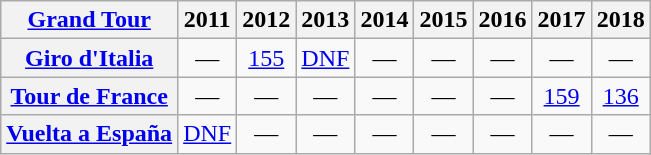<table class="wikitable plainrowheaders">
<tr>
<th scope="col"><a href='#'>Grand Tour</a></th>
<th scope="col">2011</th>
<th scope="col">2012</th>
<th scope="col">2013</th>
<th scope="col">2014</th>
<th scope="col">2015</th>
<th scope="col">2016</th>
<th scope="col">2017</th>
<th scope="col">2018</th>
</tr>
<tr style="text-align:center;">
<th scope="row"> <a href='#'>Giro d'Italia</a></th>
<td>—</td>
<td><a href='#'>155</a></td>
<td><a href='#'>DNF</a></td>
<td>—</td>
<td>—</td>
<td>—</td>
<td>—</td>
<td>—</td>
</tr>
<tr style="text-align:center;">
<th scope="row"> <a href='#'>Tour de France</a></th>
<td>—</td>
<td>—</td>
<td>—</td>
<td>—</td>
<td>—</td>
<td>—</td>
<td><a href='#'>159</a></td>
<td><a href='#'>136</a></td>
</tr>
<tr style="text-align:center;">
<th scope="row"> <a href='#'>Vuelta a España</a></th>
<td><a href='#'>DNF</a></td>
<td>—</td>
<td>—</td>
<td>—</td>
<td>—</td>
<td>—</td>
<td>—</td>
<td>—</td>
</tr>
</table>
